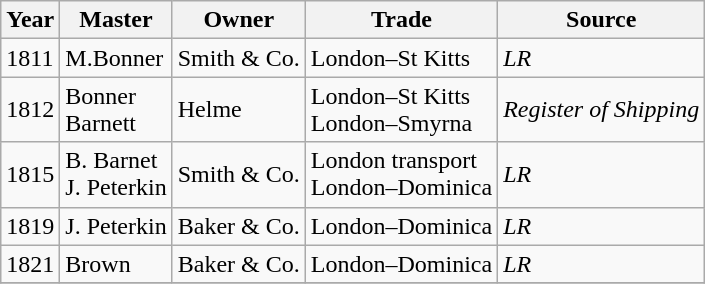<table class=" wikitable">
<tr>
<th>Year</th>
<th>Master</th>
<th>Owner</th>
<th>Trade</th>
<th>Source</th>
</tr>
<tr>
<td>1811</td>
<td>M.Bonner</td>
<td>Smith & Co.</td>
<td>London–St Kitts</td>
<td><em>LR</em></td>
</tr>
<tr>
<td>1812</td>
<td>Bonner<br>Barnett</td>
<td>Helme</td>
<td>London–St Kitts<br>London–Smyrna</td>
<td><em>Register of Shipping</em></td>
</tr>
<tr>
<td>1815</td>
<td>B. Barnet<br>J. Peterkin</td>
<td>Smith & Co.</td>
<td>London transport<br>London–Dominica</td>
<td><em>LR</em></td>
</tr>
<tr>
<td>1819</td>
<td>J. Peterkin</td>
<td>Baker & Co.</td>
<td>London–Dominica</td>
<td><em>LR</em></td>
</tr>
<tr>
<td>1821</td>
<td>Brown</td>
<td>Baker & Co.</td>
<td>London–Dominica</td>
<td><em>LR</em></td>
</tr>
<tr>
</tr>
</table>
